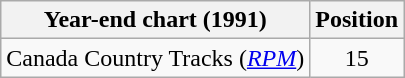<table class="wikitable sortable">
<tr>
<th scope="col">Year-end chart (1991)</th>
<th scope="col">Position</th>
</tr>
<tr>
<td>Canada Country Tracks (<em><a href='#'>RPM</a></em>)</td>
<td align="center">15</td>
</tr>
</table>
